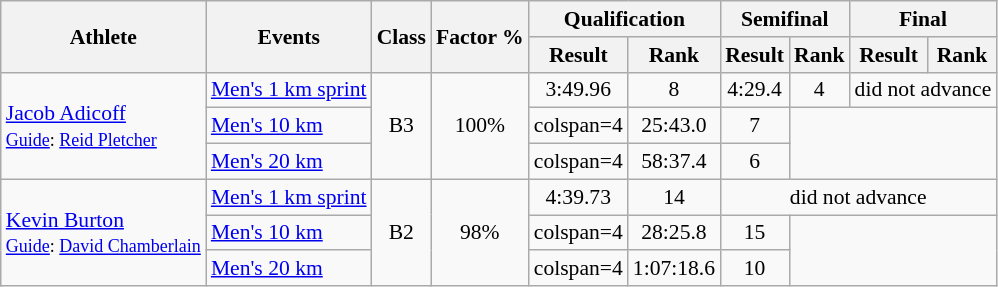<table class="wikitable" style="font-size:90%">
<tr>
<th rowspan=2>Athlete</th>
<th rowspan=2>Events</th>
<th rowspan=2>Class</th>
<th rowspan=2>Factor %</th>
<th colspan=2>Qualification</th>
<th colspan=2>Semifinal</th>
<th colspan=2>Final</th>
</tr>
<tr>
<th>Result</th>
<th>Rank</th>
<th>Result</th>
<th>Rank</th>
<th>Result</th>
<th>Rank</th>
</tr>
<tr>
<td rowspan=3><a href='#'>Jacob Adicoff</a><br><small><a href='#'>Guide</a>: <a href='#'>Reid Pletcher</a></small></td>
<td><a href='#'>Men's 1 km sprint</a></td>
<td align=center rowspan=3>B3</td>
<td align=center rowspan=3>100%</td>
<td align=center>3:49.96</td>
<td align=center>8</td>
<td align=center>4:29.4</td>
<td align=center>4</td>
<td align=center colspan=2>did not advance</td>
</tr>
<tr>
<td><a href='#'>Men's 10 km</a></td>
<td>colspan=4 </td>
<td align=center>25:43.0</td>
<td align=center>7</td>
</tr>
<tr>
<td><a href='#'>Men's 20 km</a></td>
<td>colspan=4 </td>
<td align=center>58:37.4</td>
<td align=center>6</td>
</tr>
<tr>
<td rowspan=3><a href='#'>Kevin Burton</a><br><small><a href='#'>Guide</a>: <a href='#'>David Chamberlain</a></small></td>
<td><a href='#'>Men's 1 km sprint</a></td>
<td align=center rowspan=3>B2</td>
<td align=center rowspan=3>98%</td>
<td align=center>4:39.73</td>
<td align=center>14</td>
<td align=center colspan=4>did not advance</td>
</tr>
<tr>
<td><a href='#'>Men's 10 km</a></td>
<td>colspan=4 </td>
<td align=center>28:25.8</td>
<td align=center>15</td>
</tr>
<tr>
<td><a href='#'>Men's 20 km</a></td>
<td>colspan=4 </td>
<td align=center>1:07:18.6</td>
<td align=center>10</td>
</tr>
</table>
